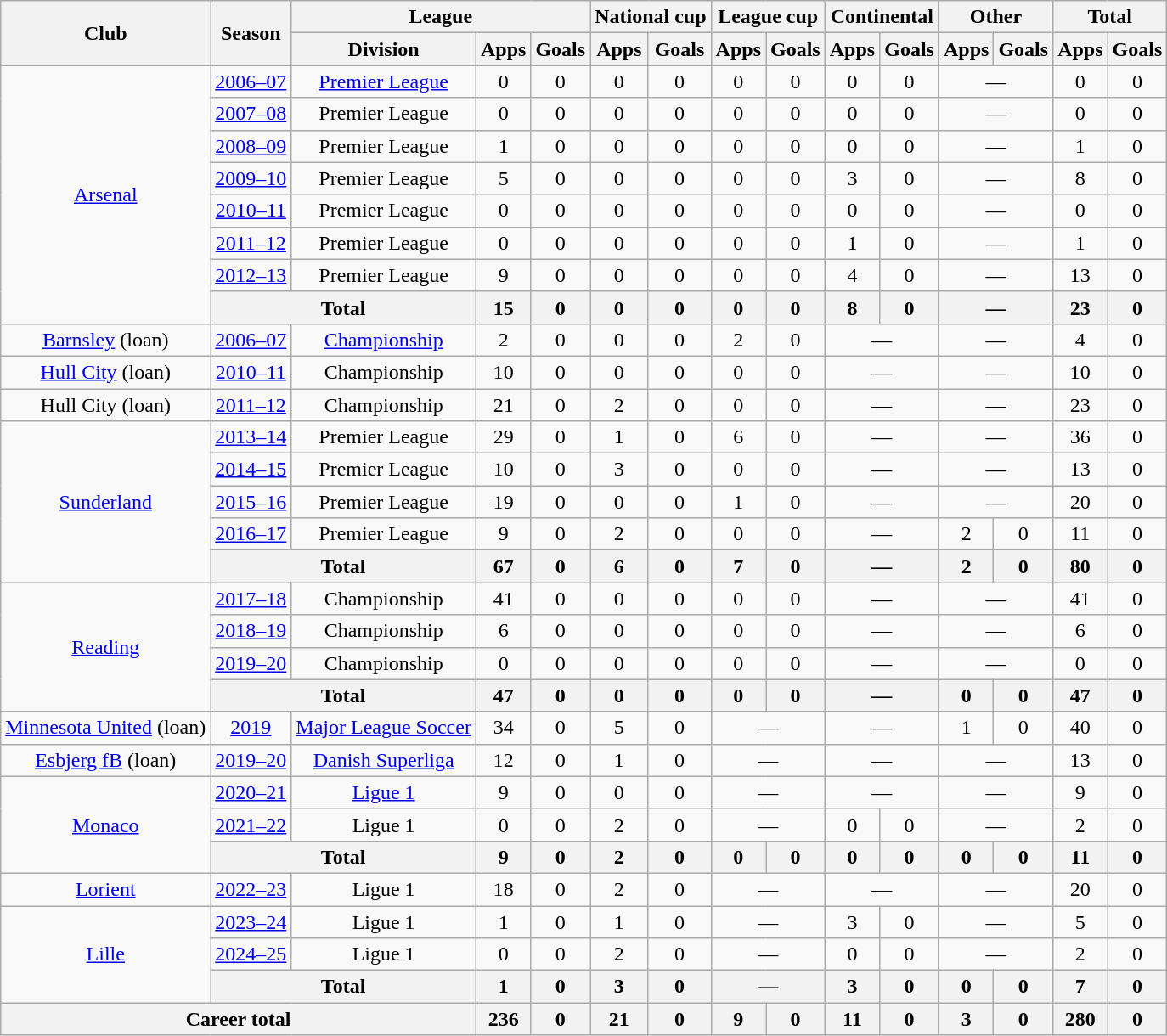<table class="wikitable" style="text-align: center">
<tr>
<th rowspan="2">Club</th>
<th rowspan="2">Season</th>
<th colspan="3">League</th>
<th colspan="2">National cup</th>
<th colspan="2">League cup</th>
<th colspan="2">Continental</th>
<th colspan="2">Other</th>
<th colspan="2">Total</th>
</tr>
<tr>
<th>Division</th>
<th>Apps</th>
<th>Goals</th>
<th>Apps</th>
<th>Goals</th>
<th>Apps</th>
<th>Goals</th>
<th>Apps</th>
<th>Goals</th>
<th>Apps</th>
<th>Goals</th>
<th>Apps</th>
<th>Goals</th>
</tr>
<tr>
<td rowspan="8"><a href='#'>Arsenal</a></td>
<td><a href='#'>2006–07</a></td>
<td><a href='#'>Premier League</a></td>
<td>0</td>
<td>0</td>
<td>0</td>
<td>0</td>
<td>0</td>
<td>0</td>
<td>0</td>
<td>0</td>
<td colspan="2">—</td>
<td>0</td>
<td>0</td>
</tr>
<tr>
<td><a href='#'>2007–08</a></td>
<td>Premier League</td>
<td>0</td>
<td>0</td>
<td>0</td>
<td>0</td>
<td>0</td>
<td>0</td>
<td>0</td>
<td>0</td>
<td colspan="2">—</td>
<td>0</td>
<td>0</td>
</tr>
<tr>
<td><a href='#'>2008–09</a></td>
<td>Premier League</td>
<td>1</td>
<td>0</td>
<td>0</td>
<td>0</td>
<td>0</td>
<td>0</td>
<td>0</td>
<td>0</td>
<td colspan="2">—</td>
<td>1</td>
<td>0</td>
</tr>
<tr>
<td><a href='#'>2009–10</a></td>
<td>Premier League</td>
<td>5</td>
<td>0</td>
<td>0</td>
<td>0</td>
<td>0</td>
<td>0</td>
<td>3</td>
<td>0</td>
<td colspan="2">—</td>
<td>8</td>
<td>0</td>
</tr>
<tr>
<td><a href='#'>2010–11</a></td>
<td>Premier League</td>
<td>0</td>
<td>0</td>
<td>0</td>
<td>0</td>
<td>0</td>
<td>0</td>
<td>0</td>
<td>0</td>
<td colspan="2">—</td>
<td>0</td>
<td>0</td>
</tr>
<tr>
<td><a href='#'>2011–12</a></td>
<td>Premier League</td>
<td>0</td>
<td>0</td>
<td>0</td>
<td>0</td>
<td>0</td>
<td>0</td>
<td>1</td>
<td>0</td>
<td colspan="2">—</td>
<td>1</td>
<td>0</td>
</tr>
<tr>
<td><a href='#'>2012–13</a></td>
<td>Premier League</td>
<td>9</td>
<td>0</td>
<td>0</td>
<td>0</td>
<td>0</td>
<td>0</td>
<td>4</td>
<td>0</td>
<td colspan="2">—</td>
<td>13</td>
<td>0</td>
</tr>
<tr>
<th colspan="2">Total</th>
<th>15</th>
<th>0</th>
<th>0</th>
<th>0</th>
<th>0</th>
<th>0</th>
<th>8</th>
<th>0</th>
<th colspan="2">—</th>
<th>23</th>
<th>0</th>
</tr>
<tr>
<td><a href='#'>Barnsley</a> (loan)</td>
<td><a href='#'>2006–07</a></td>
<td><a href='#'>Championship</a></td>
<td>2</td>
<td>0</td>
<td>0</td>
<td>0</td>
<td>2</td>
<td>0</td>
<td colspan="2">—</td>
<td colspan="2">—</td>
<td>4</td>
<td>0</td>
</tr>
<tr>
<td><a href='#'>Hull City</a> (loan)</td>
<td><a href='#'>2010–11</a></td>
<td>Championship</td>
<td>10</td>
<td>0</td>
<td>0</td>
<td>0</td>
<td>0</td>
<td>0</td>
<td colspan="2">—</td>
<td colspan="2">—</td>
<td>10</td>
<td>0</td>
</tr>
<tr>
<td>Hull City (loan)</td>
<td><a href='#'>2011–12</a></td>
<td>Championship</td>
<td>21</td>
<td>0</td>
<td>2</td>
<td>0</td>
<td>0</td>
<td>0</td>
<td colspan="2">—</td>
<td colspan="2">—</td>
<td>23</td>
<td>0</td>
</tr>
<tr>
<td rowspan="5"><a href='#'>Sunderland</a></td>
<td><a href='#'>2013–14</a></td>
<td>Premier League</td>
<td>29</td>
<td>0</td>
<td>1</td>
<td>0</td>
<td>6</td>
<td>0</td>
<td colspan="2">—</td>
<td colspan="2">—</td>
<td>36</td>
<td>0</td>
</tr>
<tr>
<td><a href='#'>2014–15</a></td>
<td>Premier League</td>
<td>10</td>
<td>0</td>
<td>3</td>
<td>0</td>
<td>0</td>
<td>0</td>
<td colspan="2">—</td>
<td colspan="2">—</td>
<td>13</td>
<td>0</td>
</tr>
<tr>
<td><a href='#'>2015–16</a></td>
<td>Premier League</td>
<td>19</td>
<td>0</td>
<td>0</td>
<td>0</td>
<td>1</td>
<td>0</td>
<td colspan="2">—</td>
<td colspan="2">—</td>
<td>20</td>
<td>0</td>
</tr>
<tr>
<td><a href='#'>2016–17</a></td>
<td>Premier League</td>
<td>9</td>
<td>0</td>
<td>2</td>
<td>0</td>
<td>0</td>
<td>0</td>
<td colspan="2">—</td>
<td>2</td>
<td>0</td>
<td>11</td>
<td>0</td>
</tr>
<tr>
<th colspan="2">Total</th>
<th>67</th>
<th>0</th>
<th>6</th>
<th>0</th>
<th>7</th>
<th>0</th>
<th colspan="2">—</th>
<th>2</th>
<th>0</th>
<th>80</th>
<th>0</th>
</tr>
<tr>
<td rowspan="4"><a href='#'>Reading</a></td>
<td><a href='#'>2017–18</a></td>
<td>Championship</td>
<td>41</td>
<td>0</td>
<td>0</td>
<td>0</td>
<td>0</td>
<td>0</td>
<td colspan="2">—</td>
<td colspan="2">—</td>
<td>41</td>
<td>0</td>
</tr>
<tr>
<td><a href='#'>2018–19</a></td>
<td>Championship</td>
<td>6</td>
<td>0</td>
<td>0</td>
<td>0</td>
<td>0</td>
<td>0</td>
<td colspan="2">—</td>
<td colspan="2">—</td>
<td>6</td>
<td>0</td>
</tr>
<tr>
<td><a href='#'>2019–20</a></td>
<td>Championship</td>
<td>0</td>
<td>0</td>
<td>0</td>
<td>0</td>
<td>0</td>
<td>0</td>
<td colspan="2">—</td>
<td colspan="2">—</td>
<td>0</td>
<td>0</td>
</tr>
<tr>
<th colspan="2">Total</th>
<th>47</th>
<th>0</th>
<th>0</th>
<th>0</th>
<th>0</th>
<th>0</th>
<th colspan="2">—</th>
<th>0</th>
<th>0</th>
<th>47</th>
<th>0</th>
</tr>
<tr>
<td><a href='#'>Minnesota United</a> (loan)</td>
<td><a href='#'>2019</a></td>
<td><a href='#'>Major League Soccer</a></td>
<td>34</td>
<td>0</td>
<td>5</td>
<td>0</td>
<td colspan="2">—</td>
<td colspan="2">—</td>
<td>1</td>
<td>0</td>
<td>40</td>
<td>0</td>
</tr>
<tr>
<td><a href='#'>Esbjerg fB</a> (loan)</td>
<td><a href='#'>2019–20</a></td>
<td><a href='#'>Danish Superliga</a></td>
<td>12</td>
<td>0</td>
<td>1</td>
<td>0</td>
<td colspan="2">—</td>
<td colspan="2">—</td>
<td colspan="2">—</td>
<td>13</td>
<td>0</td>
</tr>
<tr>
<td rowspan="3"><a href='#'>Monaco</a></td>
<td><a href='#'>2020–21</a></td>
<td><a href='#'>Ligue 1</a></td>
<td>9</td>
<td>0</td>
<td>0</td>
<td>0</td>
<td colspan="2">—</td>
<td colspan="2">—</td>
<td colspan="2">—</td>
<td>9</td>
<td>0</td>
</tr>
<tr>
<td><a href='#'>2021–22</a></td>
<td>Ligue 1</td>
<td>0</td>
<td>0</td>
<td>2</td>
<td>0</td>
<td colspan="2">—</td>
<td>0</td>
<td>0</td>
<td colspan="2">—</td>
<td>2</td>
<td>0</td>
</tr>
<tr>
<th colspan="2">Total</th>
<th>9</th>
<th>0</th>
<th>2</th>
<th>0</th>
<th>0</th>
<th>0</th>
<th>0</th>
<th>0</th>
<th>0</th>
<th>0</th>
<th>11</th>
<th>0</th>
</tr>
<tr>
<td><a href='#'>Lorient</a></td>
<td><a href='#'>2022–23</a></td>
<td>Ligue 1</td>
<td>18</td>
<td>0</td>
<td>2</td>
<td>0</td>
<td colspan="2">—</td>
<td colspan="2">—</td>
<td colspan="2">—</td>
<td>20</td>
<td>0</td>
</tr>
<tr>
<td rowspan="3"><a href='#'>Lille</a></td>
<td><a href='#'>2023–24</a></td>
<td>Ligue 1</td>
<td>1</td>
<td>0</td>
<td>1</td>
<td>0</td>
<td colspan="2">—</td>
<td>3</td>
<td>0</td>
<td colspan="2">—</td>
<td>5</td>
<td>0</td>
</tr>
<tr>
<td><a href='#'>2024–25</a></td>
<td>Ligue 1</td>
<td>0</td>
<td>0</td>
<td>2</td>
<td>0</td>
<td colspan="2">—</td>
<td>0</td>
<td>0</td>
<td colspan="2">—</td>
<td>2</td>
<td>0</td>
</tr>
<tr>
<th colspan="2">Total</th>
<th>1</th>
<th>0</th>
<th>3</th>
<th>0</th>
<th colspan="2">—</th>
<th>3</th>
<th>0</th>
<th>0</th>
<th>0</th>
<th>7</th>
<th>0</th>
</tr>
<tr>
<th colspan="3">Career total</th>
<th>236</th>
<th>0</th>
<th>21</th>
<th>0</th>
<th>9</th>
<th>0</th>
<th>11</th>
<th>0</th>
<th>3</th>
<th>0</th>
<th>280</th>
<th>0</th>
</tr>
</table>
